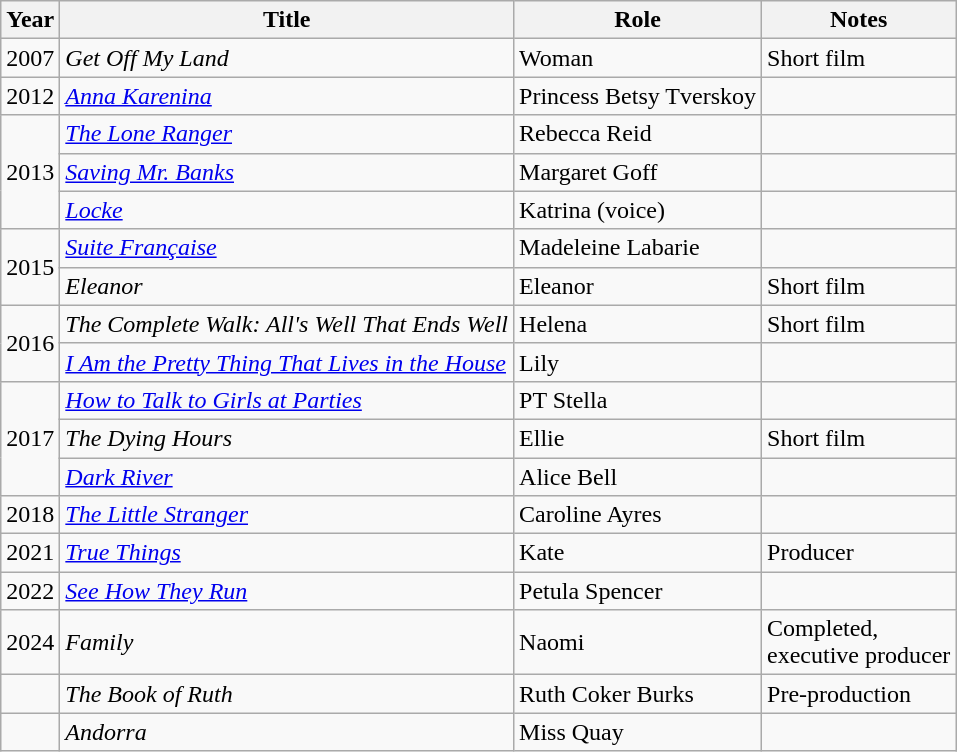<table class="wikitable sortable">
<tr>
<th>Year</th>
<th>Title</th>
<th>Role</th>
<th class="unsortable">Notes</th>
</tr>
<tr>
<td>2007</td>
<td><em>Get Off My Land</em></td>
<td>Woman</td>
<td>Short film</td>
</tr>
<tr>
<td>2012</td>
<td><em><a href='#'>Anna Karenina</a></em></td>
<td>Princess Betsy Tverskoy</td>
<td></td>
</tr>
<tr>
<td rowspan=3>2013</td>
<td><em><a href='#'>The Lone Ranger</a></em></td>
<td>Rebecca Reid</td>
<td></td>
</tr>
<tr>
<td><em><a href='#'>Saving Mr. Banks</a></em></td>
<td>Margaret Goff</td>
<td></td>
</tr>
<tr>
<td><em><a href='#'>Locke</a></em></td>
<td>Katrina (voice)</td>
<td></td>
</tr>
<tr>
<td rowspan=2>2015</td>
<td><em><a href='#'>Suite Française</a></em></td>
<td>Madeleine Labarie</td>
<td></td>
</tr>
<tr>
<td><em>Eleanor</em></td>
<td>Eleanor</td>
<td>Short film</td>
</tr>
<tr>
<td rowspan=2>2016</td>
<td><em>The Complete Walk: All's Well That Ends Well</em></td>
<td>Helena</td>
<td>Short film</td>
</tr>
<tr>
<td><em><a href='#'>I Am the Pretty Thing That Lives in the House</a></em></td>
<td>Lily</td>
<td></td>
</tr>
<tr>
<td rowspan=3>2017</td>
<td><em><a href='#'>How to Talk to Girls at Parties</a></em></td>
<td>PT Stella</td>
<td></td>
</tr>
<tr>
<td><em>The Dying Hours</em></td>
<td>Ellie</td>
<td>Short film</td>
</tr>
<tr>
<td><em><a href='#'>Dark River</a></em></td>
<td>Alice Bell</td>
<td></td>
</tr>
<tr>
<td>2018</td>
<td><em><a href='#'>The Little Stranger</a></em></td>
<td>Caroline Ayres</td>
<td></td>
</tr>
<tr>
<td>2021</td>
<td><em><a href='#'>True Things</a></em></td>
<td>Kate</td>
<td>Producer</td>
</tr>
<tr>
<td>2022</td>
<td><em><a href='#'>See How They Run</a></em></td>
<td>Petula Spencer</td>
<td></td>
</tr>
<tr>
<td>2024</td>
<td><em>Family</em></td>
<td>Naomi</td>
<td>Completed,<br>executive producer</td>
</tr>
<tr>
<td></td>
<td><em>The Book of Ruth</em></td>
<td>Ruth Coker Burks</td>
<td>Pre-production</td>
</tr>
<tr>
<td></td>
<td><em>Andorra</em></td>
<td>Miss Quay</td>
<td></td>
</tr>
</table>
